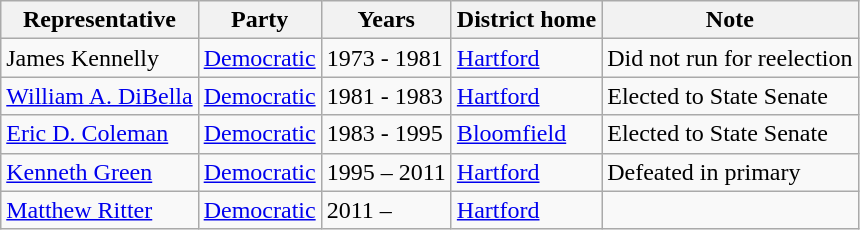<table class=wikitable>
<tr valign=bottom>
<th>Representative</th>
<th>Party</th>
<th>Years</th>
<th>District home</th>
<th>Note</th>
</tr>
<tr>
<td>James Kennelly</td>
<td><a href='#'>Democratic</a></td>
<td>1973 - 1981</td>
<td><a href='#'>Hartford</a></td>
<td>Did not run for reelection</td>
</tr>
<tr>
<td><a href='#'>William A. DiBella</a></td>
<td><a href='#'>Democratic</a></td>
<td>1981 - 1983</td>
<td><a href='#'>Hartford</a></td>
<td>Elected to State Senate</td>
</tr>
<tr>
<td><a href='#'>Eric D. Coleman</a></td>
<td><a href='#'>Democratic</a></td>
<td>1983 - 1995</td>
<td><a href='#'>Bloomfield</a></td>
<td>Elected to State Senate</td>
</tr>
<tr>
<td><a href='#'>Kenneth Green</a></td>
<td><a href='#'>Democratic</a></td>
<td>1995 – 2011</td>
<td><a href='#'>Hartford</a></td>
<td>Defeated in primary</td>
</tr>
<tr>
<td><a href='#'>Matthew Ritter</a></td>
<td><a href='#'>Democratic</a></td>
<td>2011 –</td>
<td><a href='#'>Hartford</a></td>
<td></td>
</tr>
</table>
